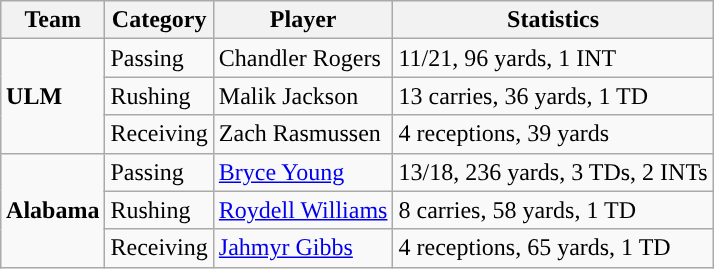<table class="wikitable" style="float: right;">
<tr>
<th>Team</th>
<th>Category</th>
<th>Player</th>
<th>Statistics</th>
</tr>
<tr>
<td rowspan=3><strong>ULM</strong></td>
<td>Passing</td>
<td>Chandler Rogers</td>
<td>11/21, 96 yards, 1 INT</td>
</tr>
<tr>
<td>Rushing</td>
<td>Malik Jackson</td>
<td>13 carries, 36 yards, 1 TD</td>
</tr>
<tr>
<td>Receiving</td>
<td>Zach Rasmussen</td>
<td>4 receptions, 39 yards</td>
</tr>
<tr>
<td rowspan=3><strong>Alabama</strong></td>
<td>Passing</td>
<td><a href='#'>Bryce Young</a></td>
<td>13/18, 236 yards, 3 TDs, 2 INTs</td>
</tr>
<tr>
<td>Rushing</td>
<td><a href='#'>Roydell Williams</a></td>
<td>8 carries, 58 yards, 1 TD</td>
</tr>
<tr>
<td>Receiving</td>
<td><a href='#'>Jahmyr Gibbs</a></td>
<td>4 receptions, 65 yards, 1 TD</td>
</tr>
</table>
